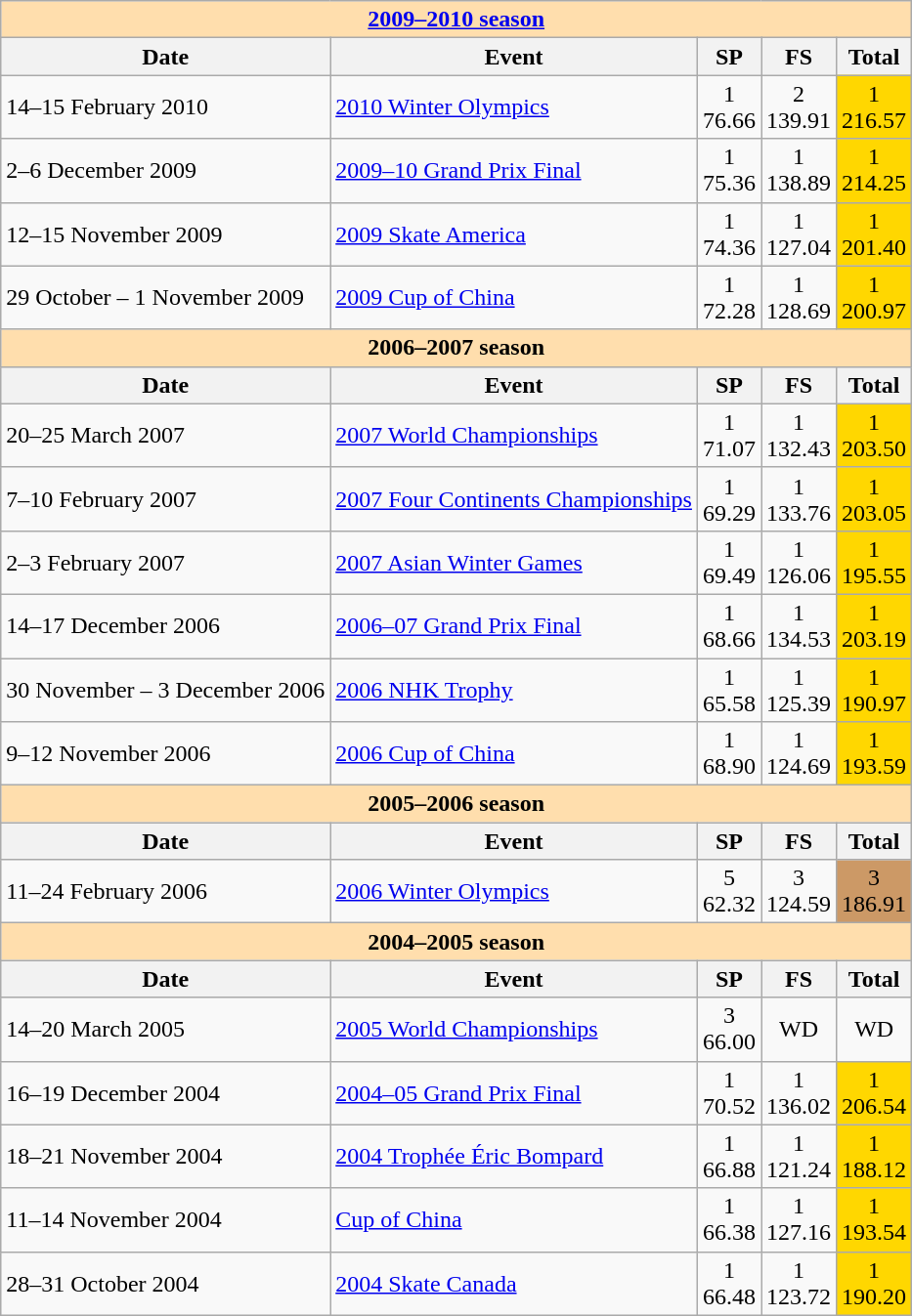<table class="wikitable">
<tr>
<td style="background-color: #ffdead;" colspan=5 align=center><strong><a href='#'>2009–2010 season</a></strong></td>
</tr>
<tr>
<th>Date</th>
<th>Event</th>
<th>SP</th>
<th>FS</th>
<th>Total</th>
</tr>
<tr>
<td>14–15 February 2010</td>
<td><a href='#'>2010 Winter Olympics</a></td>
<td align=center>1 <br> 76.66</td>
<td align=center>2 <br> 139.91</td>
<td align=center bgcolor=gold>1 <br> 216.57</td>
</tr>
<tr>
<td>2–6 December 2009</td>
<td><a href='#'>2009–10 Grand Prix Final</a></td>
<td align=center>1 <br> 75.36</td>
<td align=center>1 <br> 138.89</td>
<td align=center bgcolor=gold>1 <br> 214.25</td>
</tr>
<tr>
<td>12–15 November 2009</td>
<td><a href='#'>2009 Skate America</a></td>
<td align=center>1 <br> 74.36</td>
<td align=center>1 <br> 127.04</td>
<td align=center bgcolor=gold>1 <br> 201.40</td>
</tr>
<tr>
<td>29 October – 1 November 2009</td>
<td><a href='#'>2009 Cup of China</a></td>
<td align=center>1 <br> 72.28</td>
<td align=center>1 <br> 128.69</td>
<td align=center bgcolor=gold>1 <br> 200.97</td>
</tr>
<tr>
<td style="background-color: #ffdead;" colspan=5 align=center><strong>2006–2007 season</strong></td>
</tr>
<tr>
<th>Date</th>
<th>Event</th>
<th>SP</th>
<th>FS</th>
<th>Total</th>
</tr>
<tr>
<td>20–25 March 2007</td>
<td><a href='#'>2007 World Championships</a></td>
<td align=center>1 <br> 71.07</td>
<td align=center>1 <br> 132.43</td>
<td align=center bgcolor=gold>1 <br> 203.50</td>
</tr>
<tr>
<td>7–10 February 2007</td>
<td><a href='#'>2007 Four Continents Championships</a></td>
<td align=center>1 <br> 69.29</td>
<td align=center>1 <br> 133.76</td>
<td align=center bgcolor=gold>1 <br> 203.05</td>
</tr>
<tr>
<td>2–3 February 2007</td>
<td><a href='#'>2007 Asian Winter Games</a></td>
<td align=center>1 <br> 69.49</td>
<td align=center>1 <br> 126.06</td>
<td align=center bgcolor=gold>1 <br> 195.55</td>
</tr>
<tr>
<td>14–17 December 2006</td>
<td><a href='#'>2006–07 Grand Prix Final</a></td>
<td align=center>1 <br> 68.66</td>
<td align=center>1 <br> 134.53</td>
<td align=center bgcolor=gold>1 <br> 203.19</td>
</tr>
<tr>
<td>30 November – 3 December 2006</td>
<td><a href='#'>2006 NHK Trophy</a></td>
<td align=center>1 <br> 65.58</td>
<td align=center>1 <br> 125.39</td>
<td align=center bgcolor=gold>1 <br> 190.97</td>
</tr>
<tr>
<td>9–12 November 2006</td>
<td><a href='#'>2006 Cup of China</a></td>
<td align=center>1 <br> 68.90</td>
<td align=center>1 <br> 124.69</td>
<td align=center bgcolor=gold>1 <br> 193.59</td>
</tr>
<tr>
<td style="background-color: #ffdead;" colspan=5 align=center><strong>2005–2006 season</strong></td>
</tr>
<tr>
<th>Date</th>
<th>Event</th>
<th>SP</th>
<th>FS</th>
<th>Total</th>
</tr>
<tr>
<td>11–24 February 2006</td>
<td><a href='#'>2006 Winter Olympics</a></td>
<td align=center>5 <br> 62.32</td>
<td align=center>3 <br> 124.59</td>
<td align=center bgcolor=cc9966>3 <br> 186.91</td>
</tr>
<tr>
<td style="background-color: #ffdead;" colspan=5 align=center><strong>2004–2005 season</strong></td>
</tr>
<tr>
<th>Date</th>
<th>Event</th>
<th>SP</th>
<th>FS</th>
<th>Total</th>
</tr>
<tr>
<td>14–20 March 2005</td>
<td><a href='#'>2005 World Championships</a></td>
<td align=center>3 <br> 66.00</td>
<td align=center>WD</td>
<td align=center>WD</td>
</tr>
<tr>
<td>16–19 December 2004</td>
<td><a href='#'>2004–05 Grand Prix Final</a></td>
<td align=center>1 <br> 70.52</td>
<td align=center>1 <br> 136.02</td>
<td align=center bgcolor=gold>1 <br> 206.54</td>
</tr>
<tr>
<td>18–21 November 2004</td>
<td><a href='#'>2004 Trophée Éric Bompard</a></td>
<td align=center>1 <br> 66.88</td>
<td align=center>1 <br> 121.24</td>
<td align=center bgcolor=gold>1 <br> 188.12</td>
</tr>
<tr>
<td>11–14 November 2004</td>
<td><a href='#'>Cup of China</a></td>
<td align=center>1 <br> 66.38</td>
<td align=center>1 <br> 127.16</td>
<td align=center bgcolor=gold>1 <br> 193.54</td>
</tr>
<tr>
<td>28–31 October 2004</td>
<td><a href='#'>2004 Skate Canada</a></td>
<td align=center>1 <br> 66.48</td>
<td align=center>1 <br> 123.72</td>
<td align=center bgcolor=gold>1 <br> 190.20</td>
</tr>
</table>
